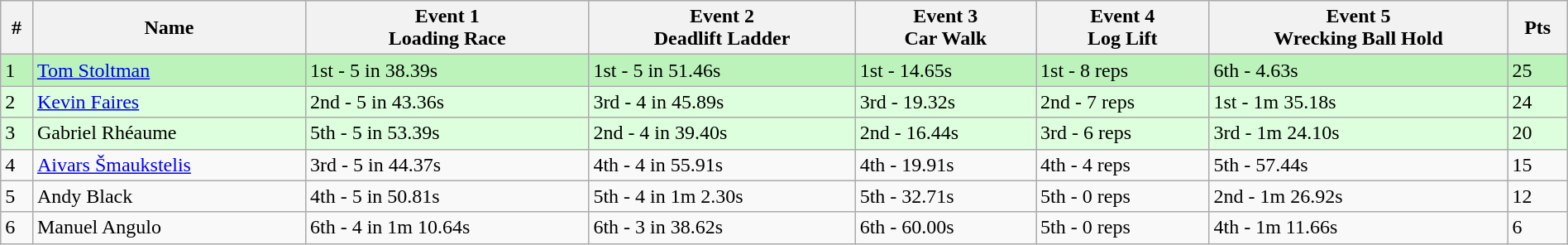<table class="wikitable sortable" style="display: inline-table;width: 100%;">
<tr>
<th>#</th>
<th>Name</th>
<th>Event 1<br>Loading Race</th>
<th>Event 2<br>Deadlift Ladder</th>
<th>Event 3<br>Car Walk</th>
<th>Event 4<br>Log Lift</th>
<th>Event 5<br>Wrecking Ball Hold</th>
<th>Pts</th>
</tr>
<tr bgcolor=bbf3bb>
<td>1</td>
<td> <a href='#'>Tom Stoltman</a></td>
<td>1st - 5 in 38.39s</td>
<td>1st - 5 in 51.46s</td>
<td>1st - 14.65s</td>
<td>1st - 8 reps</td>
<td>6th - 4.63s</td>
<td>25</td>
</tr>
<tr bgcolor=ddffdd>
<td>2</td>
<td> <a href='#'>Kevin Faires</a></td>
<td>2nd - 5 in 43.36s</td>
<td>3rd - 4 in 45.89s</td>
<td>3rd - 19.32s</td>
<td>2nd - 7 reps</td>
<td>1st - 1m 35.18s</td>
<td>24</td>
</tr>
<tr bgcolor=ddffdd>
<td>3</td>
<td> Gabriel Rhéaume</td>
<td>5th - 5 in 53.39s</td>
<td>2nd - 4 in 39.40s</td>
<td>2nd - 16.44s</td>
<td>3rd - 6 reps</td>
<td>3rd - 1m 24.10s</td>
<td>20</td>
</tr>
<tr>
<td>4</td>
<td> <a href='#'>Aivars Šmaukstelis</a></td>
<td>3rd - 5 in 44.37s</td>
<td>4th - 4 in 55.91s</td>
<td>4th - 19.91s</td>
<td>4th - 4 reps</td>
<td>5th - 57.44s</td>
<td>15</td>
</tr>
<tr>
<td>5</td>
<td> Andy Black</td>
<td>4th - 5 in 50.81s</td>
<td>5th - 4 in 1m 2.30s</td>
<td>5th - 32.71s</td>
<td>5th - 0 reps</td>
<td>2nd - 1m 26.92s</td>
<td>12</td>
</tr>
<tr>
<td>6</td>
<td> Manuel Angulo</td>
<td>6th - 4 in 1m 10.64s</td>
<td>6th - 3 in 38.62s</td>
<td>6th - 60.00s</td>
<td>5th - 0 reps</td>
<td>4th - 1m 11.66s</td>
<td>6</td>
</tr>
</table>
